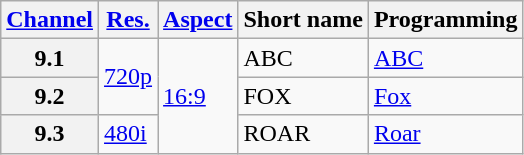<table class="wikitable">
<tr>
<th><a href='#'>Channel</a></th>
<th><a href='#'>Res.</a></th>
<th><a href='#'>Aspect</a></th>
<th>Short name</th>
<th>Programming</th>
</tr>
<tr>
<th scope = "row">9.1</th>
<td rowspan=2><a href='#'>720p</a></td>
<td rowspan=3><a href='#'>16:9</a></td>
<td>ABC</td>
<td><a href='#'>ABC</a></td>
</tr>
<tr>
<th scope = "row">9.2</th>
<td>FOX</td>
<td><a href='#'>Fox</a></td>
</tr>
<tr>
<th scope = "row">9.3</th>
<td><a href='#'>480i</a></td>
<td>ROAR</td>
<td><a href='#'>Roar</a></td>
</tr>
</table>
